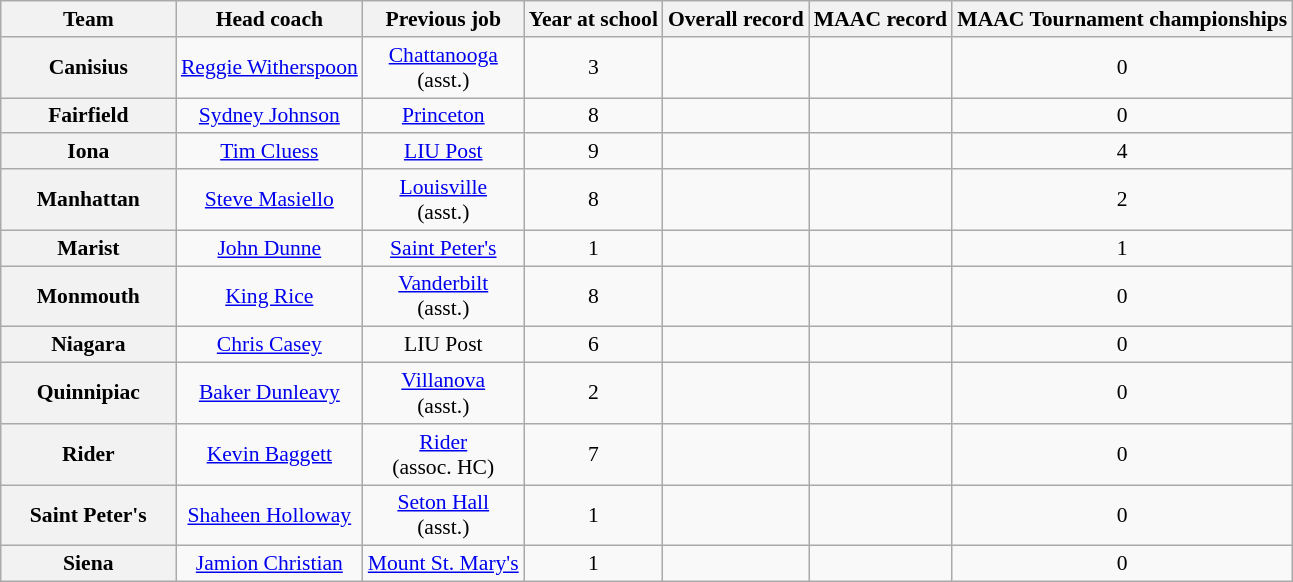<table class="wikitable sortable" style="text-align: center;font-size:90%;">
<tr>
<th width="110">Team</th>
<th>Head coach</th>
<th>Previous job</th>
<th>Year at school</th>
<th>Overall record</th>
<th>MAAC record</th>
<th>MAAC Tournament championships</th>
</tr>
<tr>
<th style=>Canisius</th>
<td><a href='#'>Reggie Witherspoon</a></td>
<td><a href='#'>Chattanooga</a><br>(asst.)</td>
<td>3</td>
<td></td>
<td></td>
<td>0</td>
</tr>
<tr>
<th style=>Fairfield</th>
<td><a href='#'>Sydney Johnson</a></td>
<td><a href='#'>Princeton</a></td>
<td>8</td>
<td></td>
<td></td>
<td>0</td>
</tr>
<tr>
<th style=>Iona</th>
<td><a href='#'>Tim Cluess</a></td>
<td><a href='#'>LIU Post</a></td>
<td>9</td>
<td></td>
<td></td>
<td>4</td>
</tr>
<tr>
<th style=>Manhattan</th>
<td><a href='#'>Steve Masiello</a></td>
<td><a href='#'>Louisville</a><br>(asst.)</td>
<td>8</td>
<td></td>
<td></td>
<td>2</td>
</tr>
<tr>
<th style=>Marist</th>
<td><a href='#'>John Dunne</a></td>
<td><a href='#'>Saint Peter's</a></td>
<td>1</td>
<td></td>
<td></td>
<td>1</td>
</tr>
<tr>
<th style=>Monmouth</th>
<td><a href='#'>King Rice</a></td>
<td><a href='#'>Vanderbilt</a><br>(asst.)</td>
<td>8</td>
<td></td>
<td></td>
<td>0</td>
</tr>
<tr>
<th style=>Niagara</th>
<td><a href='#'>Chris Casey</a></td>
<td>LIU Post</td>
<td>6</td>
<td></td>
<td></td>
<td>0</td>
</tr>
<tr>
<th style=>Quinnipiac</th>
<td><a href='#'>Baker Dunleavy</a></td>
<td><a href='#'>Villanova</a><br>(asst.)</td>
<td>2</td>
<td></td>
<td></td>
<td>0</td>
</tr>
<tr>
<th style=>Rider</th>
<td><a href='#'>Kevin Baggett</a></td>
<td><a href='#'>Rider</a><br>(assoc. HC)</td>
<td>7</td>
<td></td>
<td></td>
<td>0</td>
</tr>
<tr>
<th style=>Saint Peter's</th>
<td><a href='#'>Shaheen Holloway</a></td>
<td><a href='#'>Seton Hall</a><br>(asst.)</td>
<td>1</td>
<td></td>
<td></td>
<td>0</td>
</tr>
<tr>
<th style=>Siena</th>
<td><a href='#'>Jamion Christian</a></td>
<td><a href='#'>Mount St. Mary's</a></td>
<td>1</td>
<td></td>
<td></td>
<td>0</td>
</tr>
</table>
